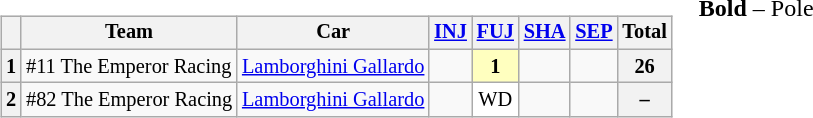<table>
<tr>
<td valign="top"><br><table class="wikitable" style="font-size: 85%; text-align:center;">
<tr>
<th></th>
<th>Team</th>
<th>Car</th>
<th><a href='#'>INJ</a><br></th>
<th><a href='#'>FUJ</a><br></th>
<th><a href='#'>SHA</a><br></th>
<th><a href='#'>SEP</a><br></th>
<th>Total</th>
</tr>
<tr>
<th>1</th>
<td align=left> #11 The Emperor Racing</td>
<td align=left><a href='#'>Lamborghini Gallardo</a></td>
<td></td>
<td style="background:#ffffbf;"><strong>1</strong></td>
<td></td>
<td></td>
<th>26</th>
</tr>
<tr>
<th>2</th>
<td align=left> #82 The Emperor Racing</td>
<td align=left><a href='#'>Lamborghini Gallardo</a></td>
<td></td>
<td style="background:#ffffff;">WD</td>
<td></td>
<td></td>
<th>–</th>
</tr>
</table>
</td>
<td valign="top"><br>
<span><strong>Bold</strong> – Pole<br></span></td>
</tr>
</table>
